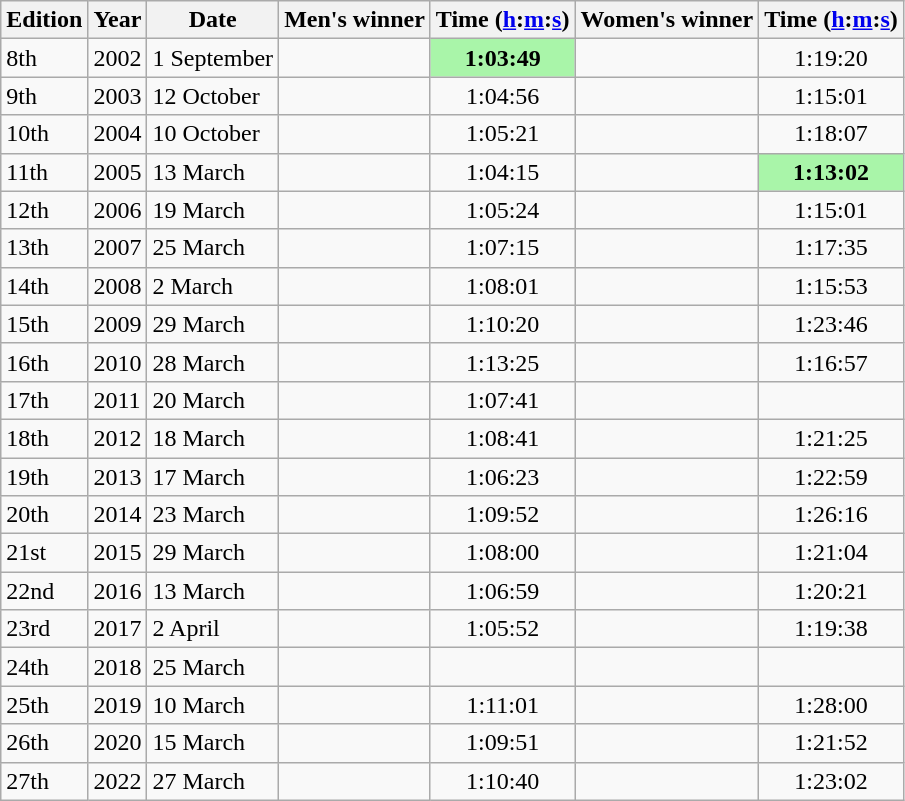<table class="wikitable sortable">
<tr>
<th class="unsortable">Edition</th>
<th>Year</th>
<th class="unsortable">Date</th>
<th>Men's winner</th>
<th>Time (<a href='#'>h</a>:<a href='#'>m</a>:<a href='#'>s</a>)</th>
<th>Women's winner</th>
<th>Time  (<a href='#'>h</a>:<a href='#'>m</a>:<a href='#'>s</a>)</th>
</tr>
<tr>
<td>8th</td>
<td>2002</td>
<td>1 September</td>
<td></td>
<td bgcolor=#A9F5A9 align=center><strong>1:03:49</strong></td>
<td></td>
<td align=center>1:19:20</td>
</tr>
<tr>
<td>9th</td>
<td>2003</td>
<td>12 October</td>
<td></td>
<td align=center>1:04:56</td>
<td></td>
<td align=center>1:15:01</td>
</tr>
<tr>
<td>10th</td>
<td>2004</td>
<td>10 October</td>
<td></td>
<td align=center>1:05:21</td>
<td></td>
<td align=center>1:18:07</td>
</tr>
<tr>
<td>11th</td>
<td>2005</td>
<td>13 March</td>
<td></td>
<td align=center>1:04:15</td>
<td></td>
<td align=center bgcolor=#A9F5A9><strong>1:13:02</strong></td>
</tr>
<tr>
<td>12th</td>
<td>2006</td>
<td>19 March</td>
<td></td>
<td align=center>1:05:24</td>
<td></td>
<td align=center>1:15:01</td>
</tr>
<tr>
<td>13th</td>
<td>2007</td>
<td>25 March</td>
<td></td>
<td align=center>1:07:15</td>
<td></td>
<td align=center>1:17:35</td>
</tr>
<tr>
<td>14th</td>
<td>2008</td>
<td>2 March</td>
<td></td>
<td align=center>1:08:01</td>
<td></td>
<td align=center>1:15:53</td>
</tr>
<tr>
<td>15th</td>
<td>2009</td>
<td>29 March</td>
<td></td>
<td align=center>1:10:20</td>
<td></td>
<td align=center>1:23:46</td>
</tr>
<tr>
<td>16th</td>
<td>2010</td>
<td>28 March</td>
<td></td>
<td align=center>1:13:25</td>
<td></td>
<td align=center>1:16:57</td>
</tr>
<tr>
<td>17th</td>
<td>2011</td>
<td>20 March</td>
<td></td>
<td align=center>1:07:41</td>
<td></td>
<td align=center></td>
</tr>
<tr>
<td>18th</td>
<td>2012</td>
<td>18 March</td>
<td></td>
<td align=center>1:08:41</td>
<td></td>
<td align=center>1:21:25</td>
</tr>
<tr>
<td>19th</td>
<td>2013</td>
<td>17 March</td>
<td></td>
<td align=center>1:06:23</td>
<td></td>
<td align=center>1:22:59</td>
</tr>
<tr>
<td>20th</td>
<td>2014</td>
<td>23 March</td>
<td></td>
<td align=center>1:09:52</td>
<td></td>
<td align=center>1:26:16</td>
</tr>
<tr>
<td>21st</td>
<td>2015</td>
<td>29 March</td>
<td></td>
<td align=center>1:08:00</td>
<td></td>
<td align=center>1:21:04</td>
</tr>
<tr>
<td>22nd</td>
<td>2016</td>
<td>13 March</td>
<td></td>
<td align=center>1:06:59</td>
<td></td>
<td align=center>1:20:21</td>
</tr>
<tr>
<td>23rd</td>
<td>2017</td>
<td>2 April</td>
<td></td>
<td align=center>1:05:52</td>
<td></td>
<td align=center>1:19:38</td>
</tr>
<tr>
<td>24th</td>
<td>2018</td>
<td>25 March</td>
<td></td>
<td align=center></td>
<td></td>
<td align=center></td>
</tr>
<tr>
<td>25th</td>
<td>2019</td>
<td>10 March</td>
<td></td>
<td align=center>1:11:01</td>
<td></td>
<td align=center>1:28:00</td>
</tr>
<tr>
<td>26th</td>
<td>2020</td>
<td>15 March</td>
<td></td>
<td align=center>1:09:51</td>
<td></td>
<td align=center>1:21:52</td>
</tr>
<tr>
<td>27th</td>
<td>2022</td>
<td>27 March</td>
<td></td>
<td align=center>1:10:40</td>
<td></td>
<td align=center>1:23:02</td>
</tr>
</table>
